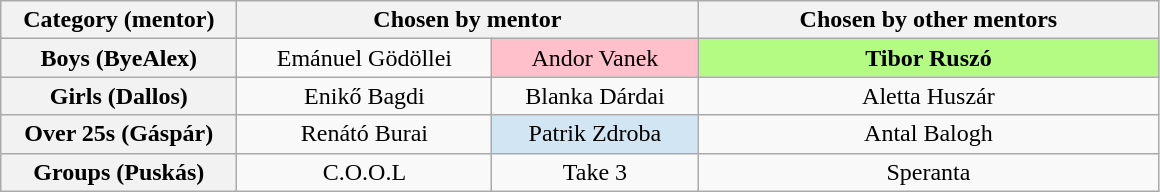<table class="wikitable" style="text-align:center">
<tr>
<th spope="col" style="width:150px;">Category (mentor)</th>
<th scope="col" colspan="2" style="width:300px;">Chosen by mentor</th>
<th style="width:300px;">Chosen by other mentors</th>
</tr>
<tr>
<th scope="col">Boys (ByeAlex)</th>
<td>Emánuel Gödöllei</td>
<td bgcolor="pink">Andor Vanek</td>
<td bgcolor="#B4FB84"><strong>Tibor Ruszó</strong></td>
</tr>
<tr>
<th scope="col">Girls (Dallos)</th>
<td>Enikő Bagdi</td>
<td>Blanka Dárdai</td>
<td>Aletta Huszár</td>
</tr>
<tr>
<th scope="col">Over 25s (Gáspár)</th>
<td>Renátó Burai</td>
<td bgcolor="#d1e5f3">Patrik Zdroba</td>
<td>Antal Balogh</td>
</tr>
<tr>
<th scope="col">Groups (Puskás)</th>
<td>C.O.O.L</td>
<td>Take 3</td>
<td>Speranta</td>
</tr>
</table>
